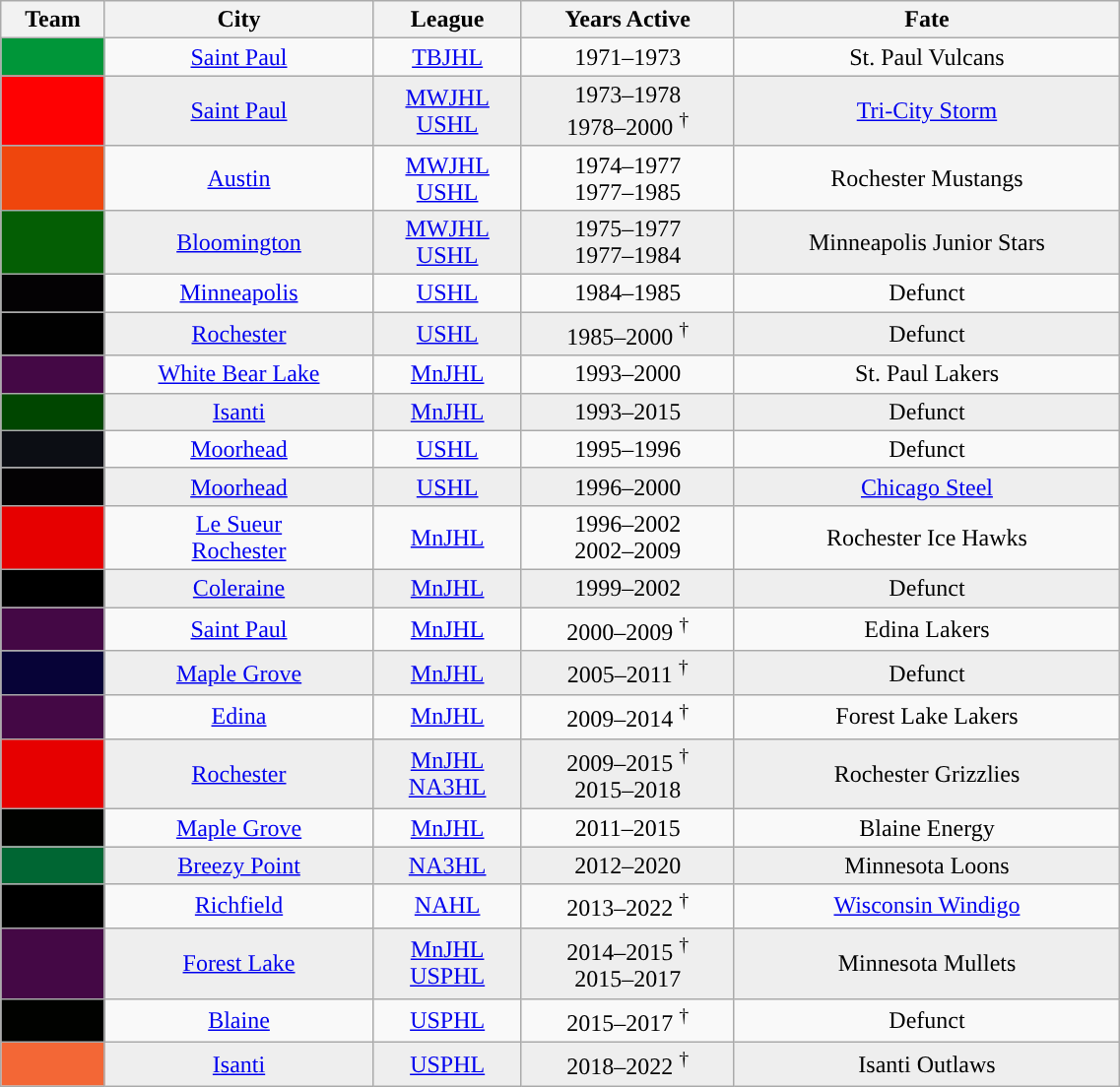<table class="wikitable sortable" width="60%">
<tr>
<th>Team</th>
<th>City</th>
<th>League</th>
<th>Years Active</th>
<th>Fate</th>
</tr>
<tr align=center>
<td style="color:white; background:#009639; "><strong><a href='#'></a></strong></td>
<td><a href='#'>Saint Paul</a></td>
<td><a href='#'>TBJHL</a></td>
<td>1971–1973</td>
<td>St. Paul Vulcans</td>
</tr>
<tr align=center bgcolor=eeeeee>
<td style="color:white; background:#fe0102; "><strong><a href='#'></a></strong></td>
<td><a href='#'>Saint Paul</a></td>
<td><a href='#'>MWJHL</a><br><a href='#'>USHL</a></td>
<td>1973–1978<br>1978–2000 <sup>†</sup></td>
<td><a href='#'>Tri-City Storm</a></td>
</tr>
<tr align=center>
<td style="color:white; background:#ef460d; "><strong><a href='#'></a></strong></td>
<td><a href='#'>Austin</a></td>
<td><a href='#'>MWJHL</a><br><a href='#'>USHL</a></td>
<td>1974–1977<br>1977–1985</td>
<td>Rochester Mustangs</td>
</tr>
<tr align=center bgcolor=eeeeee>
<td style="color:white; background:#045e04; "><strong><a href='#'></a></strong></td>
<td><a href='#'>Bloomington</a></td>
<td><a href='#'>MWJHL</a><br><a href='#'>USHL</a></td>
<td>1975–1977<br>1977–1984</td>
<td>Minneapolis Junior Stars</td>
</tr>
<tr align=center>
<td style="color:white; background:#040204"><strong><a href='#'></a></strong></td>
<td><a href='#'>Minneapolis</a></td>
<td><a href='#'>USHL</a></td>
<td>1984–1985</td>
<td>Defunct</td>
</tr>
<tr align=center bgcolor=eeeeee>
<td style="color:white; background:#010101; "><strong><a href='#'></a></strong></td>
<td><a href='#'>Rochester</a></td>
<td><a href='#'>USHL</a></td>
<td>1985–2000 <sup>†</sup></td>
<td>Defunct</td>
</tr>
<tr align=center>
<td style="color:white; background:#440845; "><strong><a href='#'></a></strong></td>
<td><a href='#'>White Bear Lake</a></td>
<td><a href='#'>MnJHL</a></td>
<td>1993–2000</td>
<td>St. Paul Lakers</td>
</tr>
<tr align=center bgcolor=eeeeee>
<td style="color:white; background:#004600; "><strong><a href='#'></a></strong></td>
<td><a href='#'>Isanti</a></td>
<td><a href='#'>MnJHL</a></td>
<td>1993–2015</td>
<td>Defunct</td>
</tr>
<tr align=center>
<td style="color:white; background:#0c0e14; "><strong><a href='#'></a></strong></td>
<td><a href='#'>Moorhead</a></td>
<td><a href='#'>USHL</a></td>
<td>1995–1996</td>
<td>Defunct</td>
</tr>
<tr align=center bgcolor=eeeeee>
<td style="color:white; background:#040204; "><strong><a href='#'></a></strong></td>
<td><a href='#'>Moorhead</a></td>
<td><a href='#'>USHL</a></td>
<td>1996–2000</td>
<td><a href='#'>Chicago Steel</a></td>
</tr>
<tr align=center>
<td style="color:white; background:#e60000; "><strong><a href='#'></a></strong></td>
<td><a href='#'>Le Sueur</a><br><a href='#'>Rochester</a></td>
<td><a href='#'>MnJHL</a></td>
<td>1996–2002<br>2002–2009</td>
<td>Rochester Ice Hawks</td>
</tr>
<tr align=center bgcolor=eeeeee>
<td style="color:white; background:#000000; "><strong><a href='#'></a></strong></td>
<td><a href='#'>Coleraine</a></td>
<td><a href='#'>MnJHL</a></td>
<td>1999–2002</td>
<td>Defunct</td>
</tr>
<tr align=center>
<td style="color:white; background:#440845; "><strong><a href='#'></a></strong></td>
<td><a href='#'>Saint Paul</a></td>
<td><a href='#'>MnJHL</a></td>
<td>2000–2009 <sup>†</sup></td>
<td>Edina Lakers</td>
</tr>
<tr align=center bgcolor=eeeeee>
<td style="color:white; background:#070337; "><strong><a href='#'></a></strong></td>
<td><a href='#'>Maple Grove</a></td>
<td><a href='#'>MnJHL</a></td>
<td>2005–2011 <sup>†</sup></td>
<td>Defunct</td>
</tr>
<tr align=center>
<td style="color:white; background:#440845; "><strong><a href='#'></a></strong></td>
<td><a href='#'>Edina</a></td>
<td><a href='#'>MnJHL</a></td>
<td>2009–2014 <sup>†</sup></td>
<td>Forest Lake Lakers</td>
</tr>
<tr align=center bgcolor=eeeeee>
<td style="color:white; background:#e60000; "><strong><a href='#'></a></strong></td>
<td><a href='#'>Rochester</a></td>
<td><a href='#'>MnJHL</a><br><a href='#'>NA3HL</a></td>
<td>2009–2015 <sup>†</sup><br>2015–2018</td>
<td>Rochester Grizzlies</td>
</tr>
<tr align=center>
<td style="color:white; background:#010200; "><strong><a href='#'></a></strong></td>
<td><a href='#'>Maple Grove</a></td>
<td><a href='#'>MnJHL</a></td>
<td>2011–2015</td>
<td>Blaine Energy</td>
</tr>
<tr align=center bgcolor=eeeeee>
<td style="color:white; background:#006633; "><strong><a href='#'></a></strong></td>
<td><a href='#'>Breezy Point</a></td>
<td><a href='#'>NA3HL</a></td>
<td>2012–2020</td>
<td>Minnesota Loons</td>
</tr>
<tr align=center>
<td style="color:white; background:#000000; "><strong><a href='#'></a></strong></td>
<td><a href='#'>Richfield</a></td>
<td><a href='#'>NAHL</a></td>
<td>2013–2022 <sup>†</sup></td>
<td><a href='#'>Wisconsin Windigo</a></td>
</tr>
<tr align=center bgcolor=eeeeee>
<td style="color:white; background:#440845; "><strong><a href='#'></a></strong></td>
<td><a href='#'>Forest Lake</a></td>
<td><a href='#'>MnJHL</a><br><a href='#'>USPHL</a></td>
<td>2014–2015 <sup>†</sup><br>2015–2017</td>
<td>Minnesota Mullets</td>
</tr>
<tr align=center>
<td style="color:white; background:#010200; "><strong><a href='#'></a></strong></td>
<td><a href='#'>Blaine</a></td>
<td><a href='#'>USPHL</a></td>
<td>2015–2017 <sup>†</sup></td>
<td>Defunct</td>
</tr>
<tr align=center bgcolor=eeeeee>
<td style="color:white; background:#f36736; "><strong><a href='#'></a></strong></td>
<td><a href='#'>Isanti</a></td>
<td><a href='#'>USPHL</a></td>
<td>2018–2022 <sup>†</sup></td>
<td>Isanti Outlaws</td>
</tr>
</table>
